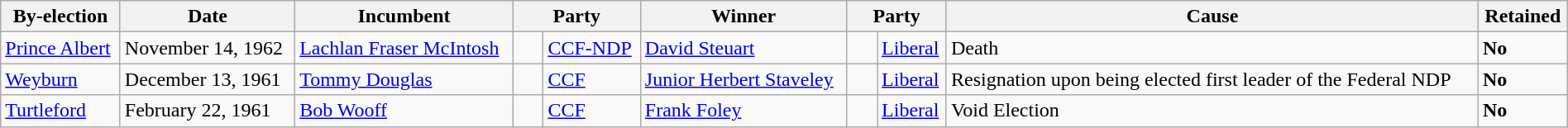<table class=wikitable style="width:100%">
<tr>
<th>By-election</th>
<th>Date</th>
<th>Incumbent</th>
<th colspan=2>Party</th>
<th>Winner</th>
<th colspan=2>Party</th>
<th>Cause</th>
<th>Retained</th>
</tr>
<tr>
<td><a href='#'>Prince Albert</a></td>
<td>November 14, 1962</td>
<td><a href='#'>Lachlan Fraser McIntosh</a></td>
<td>    </td>
<td><a href='#'>CCF-NDP</a></td>
<td><a href='#'>David Steuart</a></td>
<td>    </td>
<td><a href='#'>Liberal</a></td>
<td>Death</td>
<td><strong>No</strong></td>
</tr>
<tr>
<td><a href='#'>Weyburn</a></td>
<td>December 13, 1961</td>
<td><a href='#'>Tommy Douglas</a></td>
<td>    </td>
<td><a href='#'>CCF</a></td>
<td><a href='#'>Junior Herbert Staveley</a></td>
<td>    </td>
<td><a href='#'>Liberal</a></td>
<td>Resignation upon being elected first leader of the Federal NDP</td>
<td><strong>No</strong></td>
</tr>
<tr>
<td><a href='#'>Turtleford</a></td>
<td>February 22, 1961</td>
<td><a href='#'>Bob Wooff</a></td>
<td>    </td>
<td><a href='#'>CCF</a></td>
<td><a href='#'>Frank Foley</a></td>
<td>    </td>
<td><a href='#'>Liberal</a></td>
<td>Void Election</td>
<td><strong>No</strong></td>
</tr>
</table>
